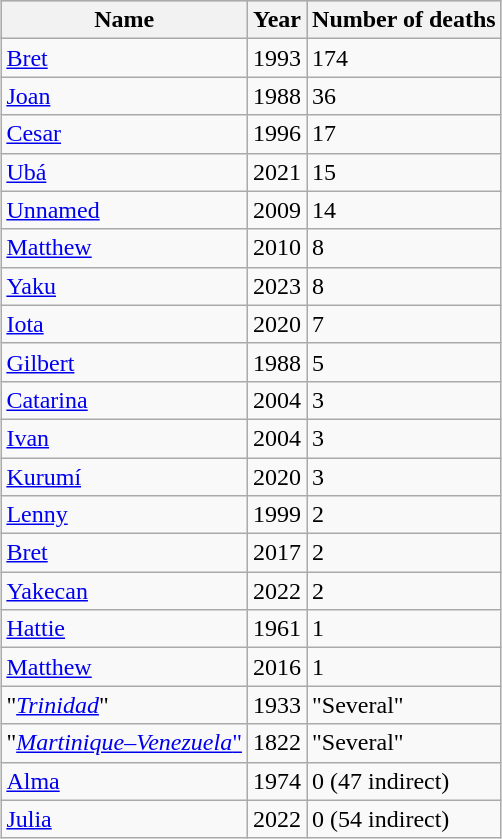<table class="wikitable" style="margin:0.2em auto">
<tr bgcolor="#CCCCCC">
<th>Name</th>
<th>Year</th>
<th>Number of deaths</th>
</tr>
<tr>
<td><a href='#'>Bret</a></td>
<td>1993</td>
<td>174</td>
</tr>
<tr>
<td><a href='#'>Joan</a></td>
<td>1988</td>
<td>36</td>
</tr>
<tr>
<td><a href='#'>Cesar</a></td>
<td>1996</td>
<td>17</td>
</tr>
<tr>
<td><a href='#'>Ubá</a></td>
<td>2021</td>
<td>15</td>
</tr>
<tr>
<td><a href='#'>Unnamed</a></td>
<td>2009</td>
<td>14</td>
</tr>
<tr>
<td><a href='#'>Matthew</a></td>
<td>2010</td>
<td>8</td>
</tr>
<tr>
<td><a href='#'>Yaku</a></td>
<td>2023</td>
<td>8</td>
</tr>
<tr>
<td><a href='#'>Iota</a></td>
<td>2020</td>
<td>7</td>
</tr>
<tr>
<td><a href='#'>Gilbert</a></td>
<td>1988</td>
<td>5</td>
</tr>
<tr>
<td><a href='#'>Catarina</a></td>
<td>2004</td>
<td>3</td>
</tr>
<tr>
<td><a href='#'>Ivan</a></td>
<td>2004</td>
<td>3</td>
</tr>
<tr>
<td><a href='#'>Kurumí</a></td>
<td>2020</td>
<td>3</td>
</tr>
<tr>
<td><a href='#'>Lenny</a></td>
<td>1999</td>
<td>2</td>
</tr>
<tr>
<td><a href='#'>Bret</a></td>
<td>2017</td>
<td>2</td>
</tr>
<tr>
<td><a href='#'>Yakecan</a></td>
<td>2022</td>
<td>2</td>
</tr>
<tr>
<td><a href='#'>Hattie</a></td>
<td>1961</td>
<td>1</td>
</tr>
<tr>
<td><a href='#'>Matthew</a></td>
<td>2016</td>
<td>1</td>
</tr>
<tr>
<td>"<a href='#'><em>Trinidad</em></a>"</td>
<td>1933</td>
<td>"Several"</td>
</tr>
<tr>
<td>"<a href='#'><em>Martinique–Venezuela</em>"</a></td>
<td>1822</td>
<td>"Several"</td>
</tr>
<tr>
<td><a href='#'>Alma</a></td>
<td>1974</td>
<td>0 (47 indirect)</td>
</tr>
<tr>
<td><a href='#'>Julia</a></td>
<td>2022</td>
<td>0 (54 indirect)</td>
</tr>
</table>
